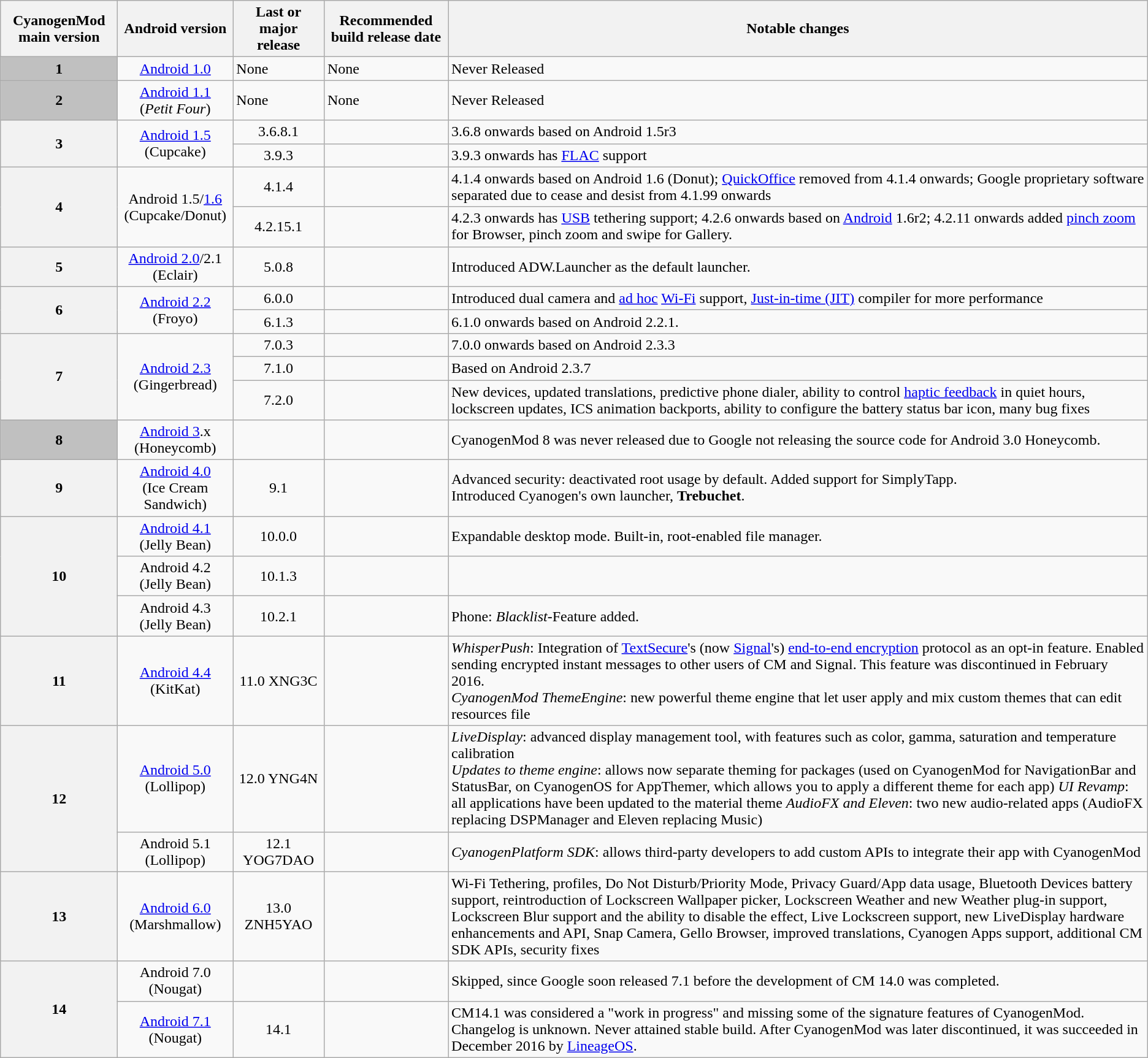<table class="wikitable sortable mw-collapsible">
<tr>
<th scope="column">CyanogenMod main version</th>
<th scope="column">Android version</th>
<th scope="column">Last or major release</th>
<th scope="column">Recommended build release date</th>
<th scope="column">Notable changes</th>
</tr>
<tr>
<th scope="row" style="background: silver;">1</th>
<td style="text-align: center;"><a href='#'>Android 1.0</a></td>
<td>None</td>
<td>None</td>
<td>Never Released</td>
</tr>
<tr>
<th scope="row" style="background: silver;">2</th>
<td style="text-align: center;"><a href='#'>Android 1.1</a><br>(<em>Petit Four</em>)</td>
<td>None</td>
<td>None</td>
<td>Never Released</td>
</tr>
<tr>
<th rowspan="2" scope="row">3</th>
<td rowspan="2" style="text-align: center;"><a href='#'>Android 1.5</a><br>(Cupcake)</td>
<td style="text-align:center;">3.6.8.1</td>
<td></td>
<td>3.6.8 onwards based on Android 1.5r3</td>
</tr>
<tr>
<td style="text-align:center;">3.9.3</td>
<td></td>
<td>3.9.3 onwards has <a href='#'>FLAC</a> support</td>
</tr>
<tr>
<th rowspan="2" scope="row">4</th>
<td rowspan="2" style="text-align: center;">Android 1.5/<a href='#'>1.6</a><br>(Cupcake/Donut)</td>
<td style="text-align:center;">4.1.4</td>
<td></td>
<td>4.1.4 onwards based on Android 1.6 (Donut); <a href='#'>QuickOffice</a> removed from 4.1.4 onwards; Google proprietary software separated due to cease and desist from 4.1.99 onwards</td>
</tr>
<tr>
<td style="text-align:center;">4.2.15.1</td>
<td></td>
<td>4.2.3 onwards has <a href='#'>USB</a> tethering support; 4.2.6 onwards based on <a href='#'>Android</a> 1.6r2; 4.2.11 onwards added <a href='#'>pinch zoom</a> for Browser, pinch zoom and swipe for Gallery.</td>
</tr>
<tr>
<th scope="row">5</th>
<td style="text-align: center;"><a href='#'>Android 2.0</a>/2.1<br>(Eclair)</td>
<td style="text-align:center;">5.0.8</td>
<td></td>
<td>Introduced ADW.Launcher as the default launcher.</td>
</tr>
<tr>
<th rowspan="2" scope="row">6</th>
<td rowspan="2" style="text-align: center;"><a href='#'>Android 2.2</a><br>(Froyo)</td>
<td style="text-align:center;">6.0.0</td>
<td></td>
<td>Introduced dual camera and <a href='#'>ad hoc</a> <a href='#'>Wi-Fi</a> support, <a href='#'>Just-in-time (JIT)</a> compiler for more performance</td>
</tr>
<tr>
<td style="text-align:center;">6.1.3</td>
<td></td>
<td>6.1.0 onwards based on Android 2.2.1.</td>
</tr>
<tr>
<th rowspan="3" scope="row">7</th>
<td rowspan="3" style="text-align: center;"><a href='#'>Android 2.3</a><br>(Gingerbread)</td>
<td style="text-align:center;">7.0.3</td>
<td></td>
<td>7.0.0 onwards based on Android 2.3.3</td>
</tr>
<tr>
<td style="text-align:center;">7.1.0</td>
<td></td>
<td>Based on Android 2.3.7</td>
</tr>
<tr>
<td style="text-align:center;">7.2.0</td>
<td></td>
<td>New devices, updated translations, predictive phone dialer, ability to control <a href='#'>haptic feedback</a> in quiet hours, lockscreen updates, ICS animation backports, ability to configure the battery status bar icon, many bug fixes</td>
</tr>
<tr>
<th scope="row" style="background: silver;">8</th>
<td style="text-align: center;"><a href='#'>Android 3</a>.x<br>(Honeycomb)</td>
<td></td>
<td></td>
<td>CyanogenMod 8 was never released due to Google not releasing the source code for Android 3.0 Honeycomb.</td>
</tr>
<tr>
<th scope="row">9</th>
<td style="text-align: center;"><a href='#'>Android 4.0</a><br>(Ice Cream Sandwich)</td>
<td style="text-align:center;">9.1</td>
<td></td>
<td>Advanced security: deactivated root usage by default. Added support for SimplyTapp.<br>Introduced Cyanogen's own launcher, <strong>Trebuchet</strong>.</td>
</tr>
<tr>
<th rowspan="3" scope="row">10</th>
<td style="text-align: center;"><a href='#'>Android 4.1</a><br>(Jelly Bean)</td>
<td style="text-align:center;">10.0.0</td>
<td></td>
<td>Expandable desktop mode. Built-in, root-enabled file manager.</td>
</tr>
<tr>
<td style="text-align: center;">Android 4.2<br>(Jelly Bean)</td>
<td style="text-align:center;">10.1.3</td>
<td></td>
<td></td>
</tr>
<tr>
<td style="text-align: center;">Android 4.3<br>(Jelly Bean)</td>
<td style="text-align:center;">10.2.1</td>
<td></td>
<td>Phone: <em>Blacklist</em>-Feature added.</td>
</tr>
<tr>
<th scope="row">11</th>
<td style="text-align: center;"><a href='#'>Android 4.4</a><br>(KitKat)</td>
<td style="text-align:center;">11.0 XNG3C</td>
<td></td>
<td><em>WhisperPush</em>: Integration of <a href='#'>TextSecure</a>'s (now <a href='#'>Signal</a>'s) <a href='#'>end-to-end encryption</a> protocol as an opt-in feature. Enabled sending encrypted instant messages to other users of CM and Signal. This feature was discontinued in February 2016.<br><em>CyanogenMod ThemeEngine</em>: new powerful theme engine that let user apply and mix custom themes that can edit resources file</td>
</tr>
<tr>
<th rowspan="2" scope="row">12</th>
<td style="text-align: center;"><a href='#'>Android 5.0</a><br>(Lollipop)</td>
<td style="text-align:center;">12.0 YNG4N</td>
<td></td>
<td><em>LiveDisplay</em>: advanced display management tool, with features such as color, gamma, saturation and temperature calibration<br><em>Updates to theme engine</em>: allows now separate theming for packages (used on CyanogenMod for NavigationBar and StatusBar, on CyanogenOS for AppThemer, which allows you to apply a different theme for each app)
<em>UI Revamp</em>: all applications have been updated to the material theme
<em>AudioFX and Eleven</em>: two new audio-related apps (AudioFX replacing DSPManager and Eleven replacing Music)</td>
</tr>
<tr>
<td style="text-align: center;">Android 5.1<br>(Lollipop)</td>
<td style="text-align:center;">12.1 YOG7DAO</td>
<td></td>
<td><em>CyanogenPlatform SDK</em>: allows third-party developers to add custom APIs to integrate their app with CyanogenMod</td>
</tr>
<tr>
<th scope="row">13</th>
<td style="text-align: center;"><a href='#'>Android 6.0</a><br>(Marshmallow)</td>
<td style="text-align:center;">13.0 ZNH5YAO</td>
<td></td>
<td>Wi-Fi Tethering, profiles, Do Not Disturb/Priority Mode, Privacy Guard/App data usage, Bluetooth Devices battery support, reintroduction of Lockscreen Wallpaper picker, Lockscreen Weather and new Weather plug-in support, Lockscreen Blur support and the ability to disable the effect, Live Lockscreen support, new LiveDisplay hardware enhancements and API, Snap Camera, Gello Browser, improved translations, Cyanogen Apps support, additional CM SDK APIs, security fixes</td>
</tr>
<tr>
<th rowspan="2" scope="row">14</th>
<td style="text-align: center;">Android 7.0<br>(Nougat)</td>
<td></td>
<td></td>
<td>Skipped, since Google soon released 7.1 before the development of CM 14.0 was completed.</td>
</tr>
<tr>
<td style="text-align: center;"><a href='#'>Android 7.1</a><br>(Nougat)</td>
<td style="text-align:center;">14.1</td>
<td></td>
<td>CM14.1 was considered a "work in progress" and missing some of the signature features of CyanogenMod. Changelog is unknown. Never attained stable build. After CyanogenMod was later discontinued, it was succeeded in December 2016 by <a href='#'>LineageOS</a>.</td>
</tr>
</table>
